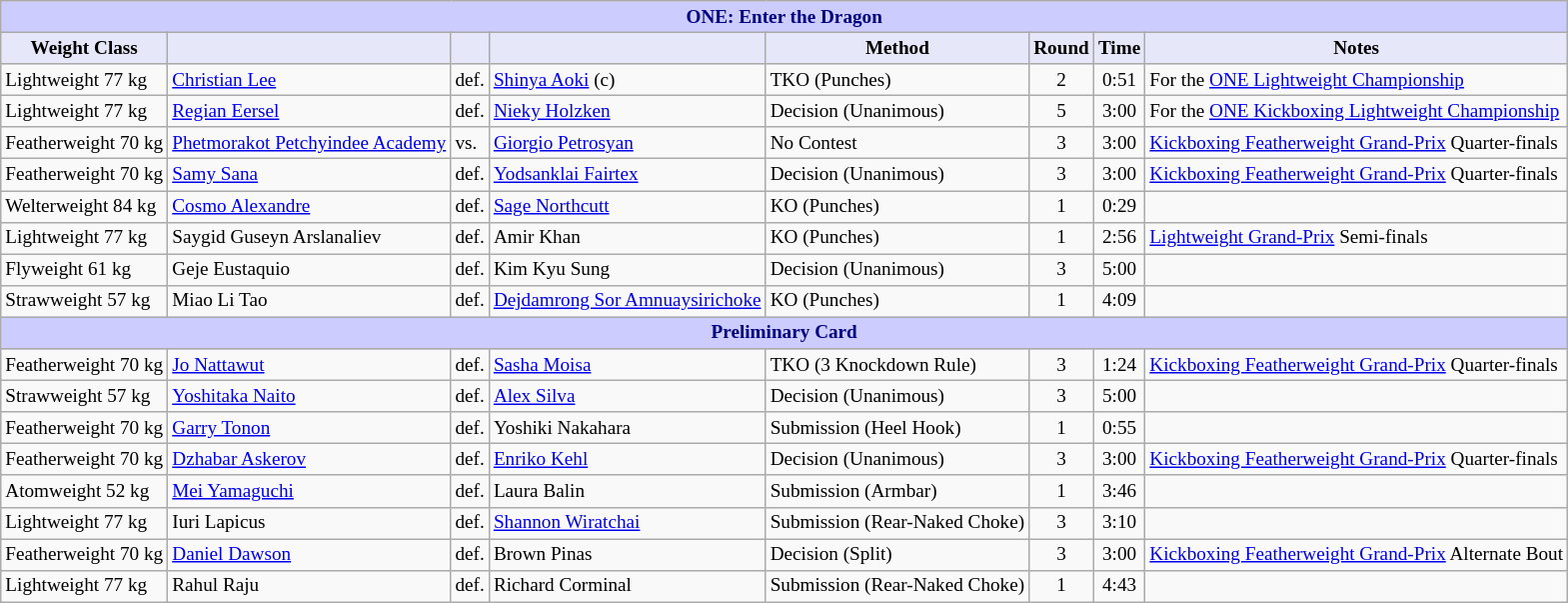<table class="wikitable" style="font-size: 80%;">
<tr>
<th colspan="8" style="background-color: #ccf; color: #000080; text-align: center;"><strong>ONE: Enter the Dragon</strong></th>
</tr>
<tr>
<th colspan="1" style="background-color: #E6E8FA; color: #000000; text-align: center;">Weight Class</th>
<th colspan="1" style="background-color: #E6E8FA; color: #000000; text-align: center;"></th>
<th colspan="1" style="background-color: #E6E8FA; color: #000000; text-align: center;"></th>
<th colspan="1" style="background-color: #E6E8FA; color: #000000; text-align: center;"></th>
<th colspan="1" style="background-color: #E6E8FA; color: #000000; text-align: center;">Method</th>
<th colspan="1" style="background-color: #E6E8FA; color: #000000; text-align: center;">Round</th>
<th colspan="1" style="background-color: #E6E8FA; color: #000000; text-align: center;">Time</th>
<th colspan="1" style="background-color: #E6E8FA; color: #000000; text-align: center;">Notes</th>
</tr>
<tr>
<td>Lightweight 77 kg</td>
<td> <a href='#'>Christian Lee</a></td>
<td>def.</td>
<td> <a href='#'>Shinya Aoki</a> (c)</td>
<td>TKO (Punches)</td>
<td align=center>2</td>
<td align=center>0:51</td>
<td>For the <a href='#'>ONE Lightweight Championship</a></td>
</tr>
<tr>
<td>Lightweight 77 kg</td>
<td> <a href='#'>Regian Eersel</a></td>
<td>def.</td>
<td> <a href='#'>Nieky Holzken</a></td>
<td>Decision (Unanimous)</td>
<td align=center>5</td>
<td align=center>3:00</td>
<td>For the <a href='#'>ONE Kickboxing Lightweight Championship</a></td>
</tr>
<tr>
<td>Featherweight 70 kg</td>
<td> <a href='#'>Phetmorakot Petchyindee Academy</a></td>
<td>vs.</td>
<td> <a href='#'>Giorgio Petrosyan</a></td>
<td>No Contest</td>
<td align=center>3</td>
<td align=center>3:00</td>
<td><a href='#'>Kickboxing Featherweight Grand-Prix</a> Quarter-finals</td>
</tr>
<tr>
<td>Featherweight 70 kg</td>
<td> <a href='#'>Samy Sana</a></td>
<td>def.</td>
<td> <a href='#'>Yodsanklai Fairtex</a></td>
<td>Decision (Unanimous)</td>
<td align=center>3</td>
<td align=center>3:00</td>
<td><a href='#'>Kickboxing Featherweight Grand-Prix</a> Quarter-finals</td>
</tr>
<tr>
<td>Welterweight 84 kg</td>
<td> <a href='#'>Cosmo Alexandre</a></td>
<td>def.</td>
<td> <a href='#'>Sage Northcutt</a></td>
<td>KO (Punches)</td>
<td align=center>1</td>
<td align=center>0:29</td>
<td></td>
</tr>
<tr>
<td>Lightweight 77 kg</td>
<td> Saygid Guseyn Arslanaliev</td>
<td>def.</td>
<td> Amir Khan</td>
<td>KO (Punches)</td>
<td align=center>1</td>
<td align=center>2:56</td>
<td><a href='#'>Lightweight Grand-Prix</a> Semi-finals</td>
</tr>
<tr>
<td>Flyweight 61 kg</td>
<td> Geje Eustaquio</td>
<td>def.</td>
<td> Kim Kyu Sung</td>
<td>Decision (Unanimous)</td>
<td align=center>3</td>
<td align=center>5:00</td>
<td></td>
</tr>
<tr>
<td>Strawweight 57 kg</td>
<td> Miao Li Tao</td>
<td>def.</td>
<td> <a href='#'>Dejdamrong Sor Amnuaysirichoke</a></td>
<td>KO (Punches)</td>
<td align=center>1</td>
<td align=center>4:09</td>
<td></td>
</tr>
<tr>
<th colspan="8" style="background-color: #ccf; color: #000080; text-align: center;"><strong>Preliminary Card</strong></th>
</tr>
<tr>
<td>Featherweight 70 kg</td>
<td> <a href='#'>Jo Nattawut</a></td>
<td>def.</td>
<td> <a href='#'>Sasha Moisa</a></td>
<td>TKO (3 Knockdown Rule)</td>
<td align=center>3</td>
<td align=center>1:24</td>
<td><a href='#'>Kickboxing Featherweight Grand-Prix</a> Quarter-finals</td>
</tr>
<tr>
<td>Strawweight 57 kg</td>
<td> <a href='#'>Yoshitaka Naito</a></td>
<td>def.</td>
<td> <a href='#'>Alex Silva</a></td>
<td>Decision (Unanimous)</td>
<td align=center>3</td>
<td align=center>5:00</td>
<td></td>
</tr>
<tr>
<td>Featherweight 70 kg</td>
<td> <a href='#'>Garry Tonon</a></td>
<td>def.</td>
<td> Yoshiki Nakahara</td>
<td>Submission (Heel Hook)</td>
<td align=center>1</td>
<td align=center>0:55</td>
<td></td>
</tr>
<tr>
<td>Featherweight 70 kg</td>
<td> <a href='#'>Dzhabar Askerov</a></td>
<td>def.</td>
<td> <a href='#'>Enriko Kehl</a></td>
<td>Decision (Unanimous)</td>
<td align=center>3</td>
<td align=center>3:00</td>
<td><a href='#'>Kickboxing Featherweight Grand-Prix</a> Quarter-finals</td>
</tr>
<tr>
<td>Atomweight 52 kg</td>
<td> <a href='#'>Mei Yamaguchi</a></td>
<td>def.</td>
<td> Laura Balin</td>
<td>Submission (Armbar)</td>
<td align=center>1</td>
<td align=center>3:46</td>
<td></td>
</tr>
<tr>
<td>Lightweight 77 kg</td>
<td> Iuri Lapicus</td>
<td>def.</td>
<td> <a href='#'>Shannon Wiratchai</a></td>
<td>Submission (Rear-Naked Choke)</td>
<td align=center>3</td>
<td align=center>3:10</td>
<td></td>
</tr>
<tr>
<td>Featherweight 70 kg</td>
<td> <a href='#'>Daniel Dawson</a></td>
<td>def.</td>
<td> Brown Pinas</td>
<td>Decision (Split)</td>
<td align=center>3</td>
<td align=center>3:00</td>
<td><a href='#'>Kickboxing Featherweight Grand-Prix</a> Alternate Bout</td>
</tr>
<tr>
<td>Lightweight 77 kg</td>
<td> Rahul Raju</td>
<td>def.</td>
<td> Richard Corminal</td>
<td>Submission (Rear-Naked Choke)</td>
<td align=center>1</td>
<td align=center>4:43</td>
<td></td>
</tr>
</table>
